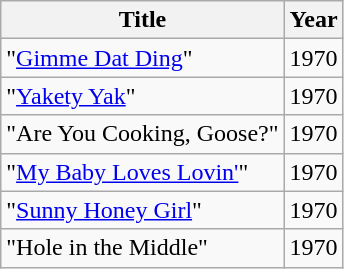<table class="wikitable">
<tr>
<th>Title</th>
<th>Year</th>
</tr>
<tr>
<td>"<a href='#'>Gimme Dat Ding</a>"</td>
<td>1970</td>
</tr>
<tr>
<td>"<a href='#'>Yakety Yak</a>"</td>
<td>1970</td>
</tr>
<tr>
<td>"Are You Cooking, Goose?"</td>
<td>1970</td>
</tr>
<tr>
<td>"<a href='#'>My Baby Loves Lovin'</a>"</td>
<td>1970</td>
</tr>
<tr>
<td>"<a href='#'>Sunny Honey Girl</a>"</td>
<td>1970</td>
</tr>
<tr>
<td>"Hole in the Middle"</td>
<td>1970</td>
</tr>
</table>
